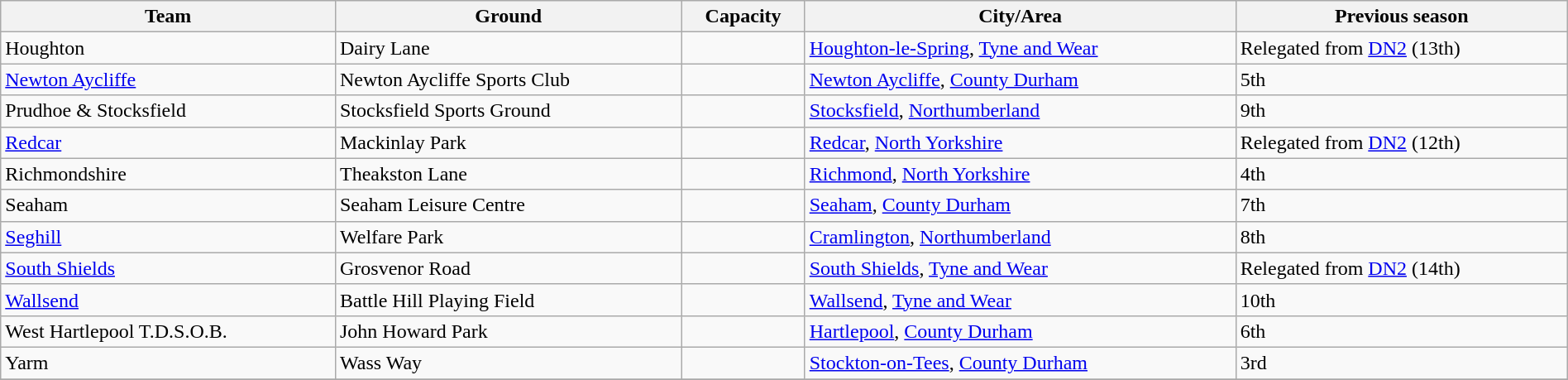<table class="wikitable sortable" width=100%>
<tr>
<th>Team</th>
<th>Ground</th>
<th>Capacity</th>
<th>City/Area</th>
<th>Previous season</th>
</tr>
<tr>
<td>Houghton</td>
<td>Dairy Lane</td>
<td></td>
<td><a href='#'>Houghton-le-Spring</a>, <a href='#'>Tyne and Wear</a></td>
<td>Relegated from <a href='#'>DN2</a> (13th)</td>
</tr>
<tr>
<td><a href='#'>Newton Aycliffe</a></td>
<td>Newton Aycliffe Sports Club</td>
<td></td>
<td><a href='#'>Newton Aycliffe</a>, <a href='#'>County Durham</a></td>
<td>5th</td>
</tr>
<tr>
<td>Prudhoe & Stocksfield</td>
<td>Stocksfield Sports Ground</td>
<td></td>
<td><a href='#'>Stocksfield</a>, <a href='#'>Northumberland</a></td>
<td>9th</td>
</tr>
<tr>
<td><a href='#'>Redcar</a></td>
<td>Mackinlay Park</td>
<td></td>
<td><a href='#'>Redcar</a>, <a href='#'>North Yorkshire</a></td>
<td>Relegated from <a href='#'>DN2</a> (12th)</td>
</tr>
<tr>
<td>Richmondshire</td>
<td>Theakston Lane</td>
<td></td>
<td><a href='#'>Richmond</a>, <a href='#'>North Yorkshire</a></td>
<td>4th</td>
</tr>
<tr>
<td>Seaham</td>
<td>Seaham Leisure Centre</td>
<td></td>
<td><a href='#'>Seaham</a>, <a href='#'>County Durham</a></td>
<td>7th</td>
</tr>
<tr>
<td><a href='#'>Seghill</a></td>
<td>Welfare Park</td>
<td></td>
<td><a href='#'>Cramlington</a>, <a href='#'>Northumberland</a></td>
<td>8th</td>
</tr>
<tr>
<td><a href='#'>South Shields</a></td>
<td>Grosvenor Road</td>
<td></td>
<td><a href='#'>South Shields</a>, <a href='#'>Tyne and Wear</a></td>
<td>Relegated from <a href='#'>DN2</a> (14th)</td>
</tr>
<tr>
<td><a href='#'>Wallsend</a></td>
<td>Battle Hill Playing Field</td>
<td></td>
<td><a href='#'>Wallsend</a>, <a href='#'>Tyne and Wear</a></td>
<td>10th</td>
</tr>
<tr>
<td>West Hartlepool T.D.S.O.B.</td>
<td>John Howard Park</td>
<td></td>
<td><a href='#'>Hartlepool</a>, <a href='#'>County Durham</a></td>
<td>6th</td>
</tr>
<tr>
<td>Yarm</td>
<td>Wass Way</td>
<td></td>
<td><a href='#'>Stockton-on-Tees</a>, <a href='#'>County Durham</a></td>
<td>3rd</td>
</tr>
<tr>
</tr>
</table>
